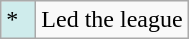<table class="wikitable">
<tr>
<td style="background:#CFECEC; width:1em">*</td>
<td>Led the league</td>
</tr>
</table>
